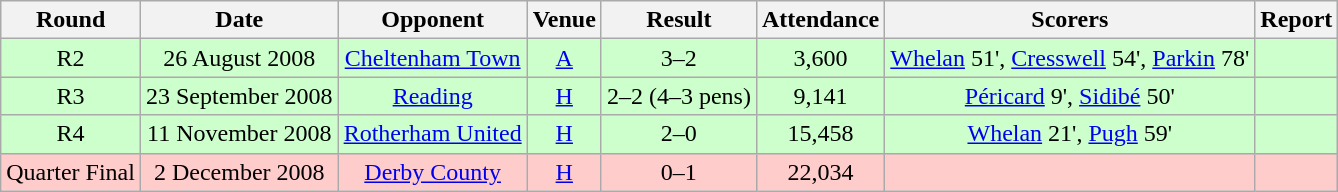<table class="wikitable" style="font-size:100%; text-align:center">
<tr>
<th>Round</th>
<th>Date</th>
<th>Opponent</th>
<th>Venue</th>
<th>Result</th>
<th>Attendance</th>
<th>Scorers</th>
<th>Report</th>
</tr>
<tr style="background-color: #CCFFCC;">
<td>R2</td>
<td>26 August 2008</td>
<td><a href='#'>Cheltenham Town</a></td>
<td><a href='#'>A</a></td>
<td>3–2</td>
<td>3,600</td>
<td><a href='#'>Whelan</a> 51', <a href='#'>Cresswell</a> 54', <a href='#'>Parkin</a> 78'</td>
<td></td>
</tr>
<tr style="background-color: #CCFFCC;">
<td>R3</td>
<td>23 September 2008</td>
<td><a href='#'>Reading</a></td>
<td><a href='#'>H</a></td>
<td>2–2 (4–3 pens)</td>
<td>9,141</td>
<td><a href='#'>Péricard</a> 9', <a href='#'>Sidibé</a> 50'</td>
<td></td>
</tr>
<tr style="background-color: #CCFFCC;">
<td>R4</td>
<td>11 November 2008</td>
<td><a href='#'>Rotherham United</a></td>
<td><a href='#'>H</a></td>
<td>2–0</td>
<td>15,458</td>
<td><a href='#'>Whelan</a> 21', <a href='#'>Pugh</a> 59'</td>
<td></td>
</tr>
<tr style="background-color: #FFCCCC;">
<td>Quarter Final</td>
<td>2 December 2008</td>
<td><a href='#'>Derby County</a></td>
<td><a href='#'>H</a></td>
<td>0–1</td>
<td>22,034</td>
<td></td>
<td></td>
</tr>
</table>
